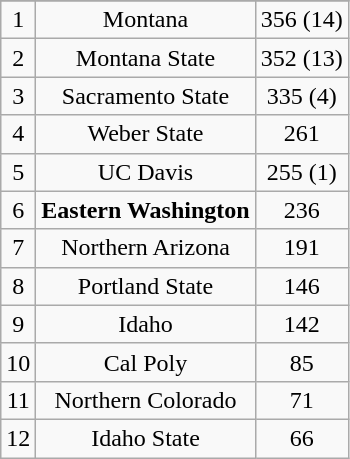<table class="wikitable" style="display: inline-table;">
<tr align="center">
</tr>
<tr align="center">
<td>1</td>
<td>Montana</td>
<td>356 (14)</td>
</tr>
<tr align="center">
<td>2</td>
<td>Montana State</td>
<td>352 (13)</td>
</tr>
<tr align="center">
<td>3</td>
<td>Sacramento State</td>
<td>335 (4)</td>
</tr>
<tr align="center">
<td>4</td>
<td>Weber State</td>
<td>261</td>
</tr>
<tr align="center">
<td>5</td>
<td>UC Davis</td>
<td>255 (1)</td>
</tr>
<tr align="center">
<td>6</td>
<td><strong>Eastern Washington</strong></td>
<td>236</td>
</tr>
<tr align="center">
<td>7</td>
<td>Northern Arizona</td>
<td>191</td>
</tr>
<tr align="center">
<td>8</td>
<td>Portland State</td>
<td>146</td>
</tr>
<tr align="center">
<td>9</td>
<td>Idaho</td>
<td>142</td>
</tr>
<tr align="center">
<td>10</td>
<td>Cal Poly</td>
<td>85</td>
</tr>
<tr align="center">
<td>11</td>
<td>Northern Colorado</td>
<td>71</td>
</tr>
<tr align="center">
<td>12</td>
<td>Idaho State</td>
<td>66</td>
</tr>
</table>
